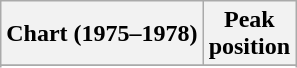<table class="wikitable sortable plainrowheaders">
<tr>
<th>Chart (1975–1978)</th>
<th>Peak<br>position</th>
</tr>
<tr>
</tr>
<tr>
</tr>
<tr>
</tr>
<tr>
</tr>
</table>
